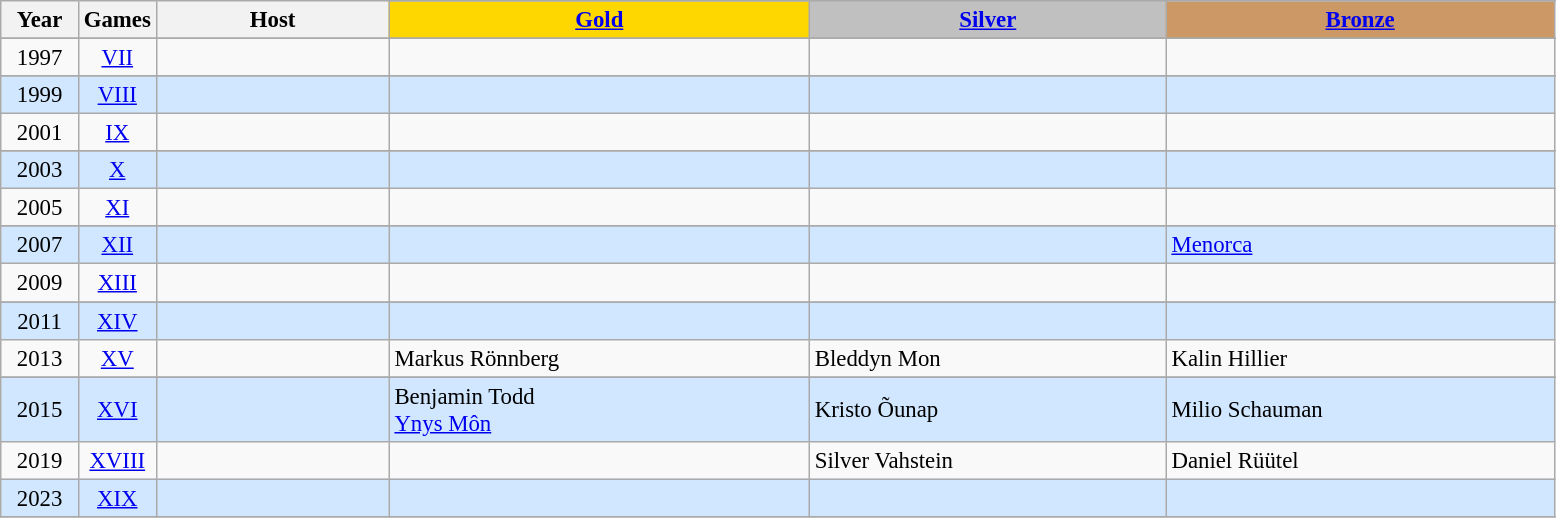<table class="wikitable" style="text-align: center; font-size:95%;">
<tr>
<th rowspan="2" style="width:5%;">Year</th>
<th rowspan="2" style="width:5%;">Games</th>
<th rowspan="2" style="width:15%;">Host</th>
</tr>
<tr>
<th style="background-color: gold"><a href='#'>Gold</a></th>
<th style="background-color: silver"><a href='#'>Silver</a></th>
<th style="background-color: #CC9966"><a href='#'>Bronze</a></th>
</tr>
<tr>
</tr>
<tr>
<td>1997</td>
<td align=center><a href='#'>VII</a></td>
<td align= "left"></td>
<td align= "left"></td>
<td align= "left"></td>
<td align= "left"></td>
</tr>
<tr>
</tr>
<tr style="text-align:center; background:#d0e7ff;">
<td>1999</td>
<td align=center><a href='#'>VIII</a></td>
<td align= "left"></td>
<td align= "left"></td>
<td align= "left"></td>
<td align= "left"></td>
</tr>
<tr>
<td>2001</td>
<td align=center><a href='#'>IX</a></td>
<td align="left"></td>
<td align="left"></td>
<td align="left"></td>
<td align="left"></td>
</tr>
<tr>
</tr>
<tr style="text-align:center; background:#d0e7ff;">
<td>2003</td>
<td align=center><a href='#'>X</a></td>
<td align= "left"></td>
<td align= "left"></td>
<td align= "left"></td>
<td align= "left"></td>
</tr>
<tr>
<td>2005</td>
<td align=center><a href='#'>XI</a></td>
<td align= "left"></td>
<td align= "left"></td>
<td align= "left"></td>
<td align= "left"></td>
</tr>
<tr>
</tr>
<tr style="text-align:center; background:#d0e7ff;">
<td>2007</td>
<td align=center><a href='#'>XII</a></td>
<td align= "left"></td>
<td align= "left"></td>
<td align= "left"></td>
<td align= "left"> <a href='#'>Menorca</a></td>
</tr>
<tr>
<td>2009</td>
<td align=center><a href='#'>XIII</a></td>
<td align= "left"></td>
<td align= "left"></td>
<td align= "left"></td>
<td align= "left"></td>
</tr>
<tr>
</tr>
<tr style="text-align:center; background:#d0e7ff;">
<td>2011</td>
<td align=center><a href='#'>XIV</a></td>
<td align= "left"></td>
<td align= "left"></td>
<td align= "left"></td>
<td align= "left"></td>
</tr>
<tr>
<td>2013</td>
<td align=center><a href='#'>XV</a></td>
<td align= "left"></td>
<td align= "left">Markus Rönnberg <br> </td>
<td align= "left">Bleddyn Mon <br> </td>
<td align= "left">Kalin Hillier <br> </td>
</tr>
<tr>
</tr>
<tr style="text-align:center; background:#d0e7ff;">
<td>2015</td>
<td align=center><a href='#'>XVI</a></td>
<td align= "left"></td>
<td align= "left">Benjamin Todd <br> <a href='#'>Ynys Môn</a></td>
<td align= "left">Kristo Õunap <br></td>
<td align= "left">Milio Schauman <br> </td>
</tr>
<tr>
<td>2019</td>
<td align=center><a href='#'>XVIII</a></td>
<td align= "left"></td>
<td align= "left"></td>
<td align= "left">Silver Vahstein<br></td>
<td align= "left">Daniel Rüütel<br></td>
</tr>
<tr style="text-align:center; background:#d0e7ff;">
<td>2023</td>
<td align=center><a href='#'>XIX</a></td>
<td align= "left"></td>
<td align= "left"> </td>
<td align= "left"></td>
<td align= "left"></td>
</tr>
<tr>
</tr>
</table>
